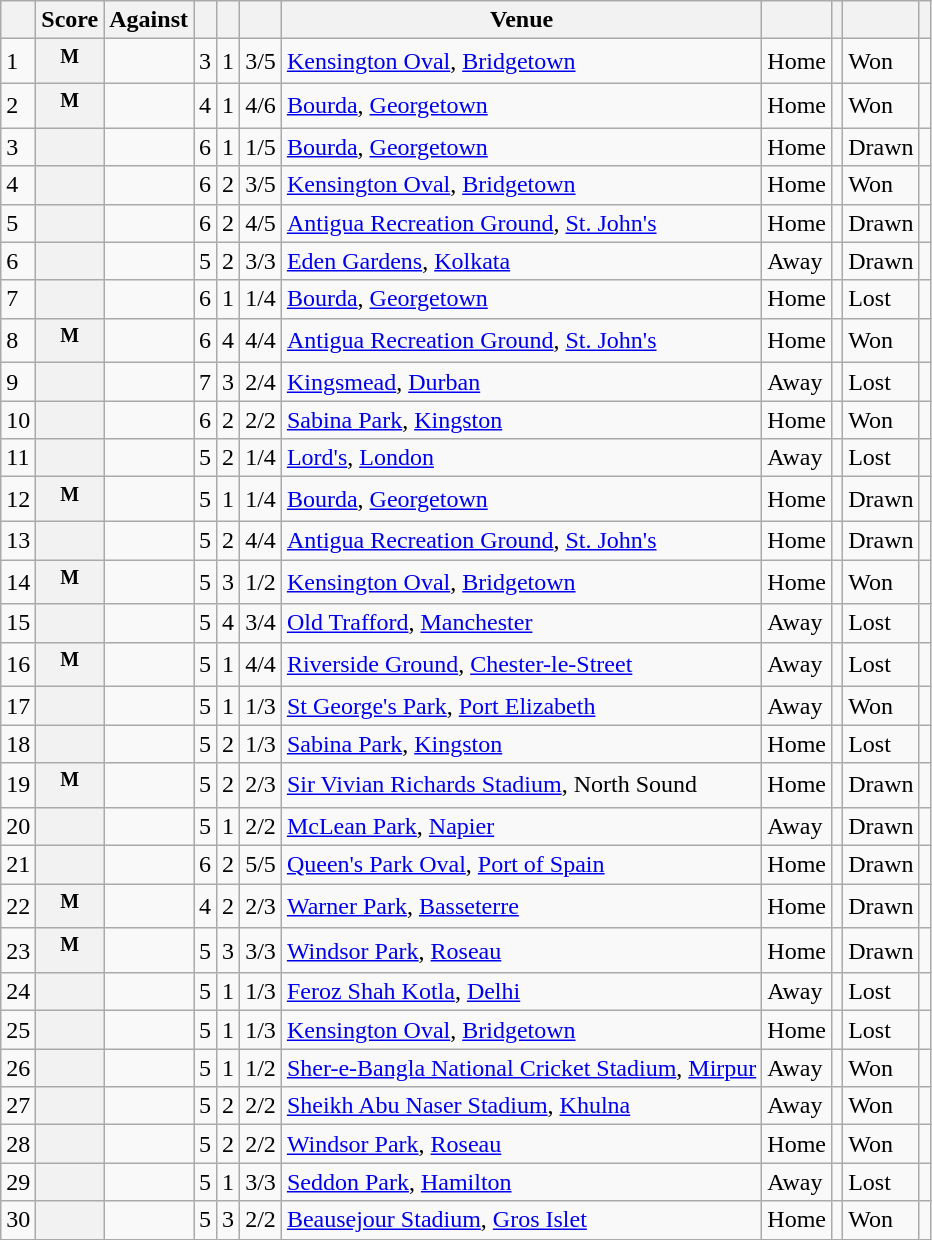<table class="wikitable plainrowheaders sortable">
<tr>
<th scope="col"></th>
<th scope="col">Score</th>
<th scope="col">Against</th>
<th scope="col"><a href='#'></a></th>
<th scope="col"><a href='#'></a></th>
<th scope="col"></th>
<th scope="col">Venue</th>
<th scope="col"></th>
<th scope="col"></th>
<th scope="col"></th>
<th scope="col" class="unsortable"></th>
</tr>
<tr>
<td>1</td>
<th scope="row"><sup>M</sup></th>
<td></td>
<td>3</td>
<td>1</td>
<td>3/5</td>
<td><a href='#'>Kensington Oval</a>, <a href='#'>Bridgetown</a></td>
<td>Home</td>
<td></td>
<td>Won</td>
<td></td>
</tr>
<tr>
<td>2</td>
<th scope="row"><sup>M</sup></th>
<td></td>
<td>4</td>
<td>1</td>
<td>4/6</td>
<td><a href='#'>Bourda</a>, <a href='#'>Georgetown</a></td>
<td>Home</td>
<td></td>
<td>Won</td>
<td></td>
</tr>
<tr>
<td>3</td>
<th scope="row"></th>
<td></td>
<td>6</td>
<td>1</td>
<td>1/5</td>
<td><a href='#'>Bourda</a>, <a href='#'>Georgetown</a></td>
<td>Home</td>
<td></td>
<td>Drawn</td>
<td></td>
</tr>
<tr>
<td>4</td>
<th scope="row"></th>
<td></td>
<td>6</td>
<td>2</td>
<td>3/5</td>
<td><a href='#'>Kensington Oval</a>, <a href='#'>Bridgetown</a></td>
<td>Home</td>
<td></td>
<td>Won</td>
<td></td>
</tr>
<tr>
<td>5</td>
<th scope="row"></th>
<td></td>
<td>6</td>
<td>2</td>
<td>4/5</td>
<td><a href='#'>Antigua Recreation Ground</a>, <a href='#'>St. John's</a></td>
<td>Home</td>
<td></td>
<td>Drawn</td>
<td></td>
</tr>
<tr>
<td>6</td>
<th scope="row"></th>
<td></td>
<td>5</td>
<td>2</td>
<td>3/3</td>
<td><a href='#'>Eden Gardens</a>, <a href='#'>Kolkata</a></td>
<td>Away</td>
<td></td>
<td>Drawn</td>
<td></td>
</tr>
<tr>
<td>7</td>
<th scope="row"></th>
<td></td>
<td>6</td>
<td>1</td>
<td>1/4</td>
<td><a href='#'>Bourda</a>, <a href='#'>Georgetown</a></td>
<td>Home</td>
<td></td>
<td>Lost</td>
<td></td>
</tr>
<tr>
<td>8</td>
<th scope="row"><sup>M</sup></th>
<td></td>
<td>6</td>
<td>4</td>
<td>4/4</td>
<td><a href='#'>Antigua Recreation Ground</a>, <a href='#'>St. John's</a></td>
<td>Home</td>
<td></td>
<td>Won</td>
<td></td>
</tr>
<tr>
<td>9</td>
<th scope="row"></th>
<td></td>
<td>7</td>
<td>3</td>
<td>2/4</td>
<td><a href='#'>Kingsmead</a>, <a href='#'>Durban</a></td>
<td>Away</td>
<td></td>
<td>Lost</td>
<td></td>
</tr>
<tr>
<td>10</td>
<th scope="row"></th>
<td></td>
<td>6</td>
<td>2</td>
<td>2/2</td>
<td><a href='#'>Sabina Park</a>, <a href='#'>Kingston</a></td>
<td>Home</td>
<td></td>
<td>Won</td>
<td></td>
</tr>
<tr>
<td>11</td>
<th scope="row"></th>
<td></td>
<td>5</td>
<td>2</td>
<td>1/4</td>
<td><a href='#'>Lord's</a>, <a href='#'>London</a></td>
<td>Away</td>
<td></td>
<td>Lost</td>
<td></td>
</tr>
<tr>
<td>12</td>
<th scope="row"><sup>M</sup></th>
<td></td>
<td>5</td>
<td>1</td>
<td>1/4</td>
<td><a href='#'>Bourda</a>, <a href='#'>Georgetown</a></td>
<td>Home</td>
<td></td>
<td>Drawn</td>
<td></td>
</tr>
<tr>
<td>13</td>
<th scope="row"></th>
<td></td>
<td>5</td>
<td>2</td>
<td>4/4</td>
<td><a href='#'>Antigua Recreation Ground</a>, <a href='#'>St. John's</a></td>
<td>Home</td>
<td></td>
<td>Drawn</td>
<td></td>
</tr>
<tr>
<td>14</td>
<th scope="row"><sup>M</sup></th>
<td></td>
<td>5</td>
<td>3</td>
<td>1/2</td>
<td><a href='#'>Kensington Oval</a>, <a href='#'>Bridgetown</a></td>
<td>Home</td>
<td></td>
<td>Won</td>
<td></td>
</tr>
<tr>
<td>15</td>
<th scope="row"></th>
<td></td>
<td>5</td>
<td>4</td>
<td>3/4</td>
<td><a href='#'>Old Trafford</a>, <a href='#'>Manchester</a></td>
<td>Away</td>
<td></td>
<td>Lost</td>
<td></td>
</tr>
<tr>
<td>16</td>
<th scope="row"><sup>M</sup></th>
<td></td>
<td>5</td>
<td>1</td>
<td>4/4</td>
<td><a href='#'>Riverside Ground</a>, <a href='#'>Chester-le-Street</a></td>
<td>Away</td>
<td></td>
<td>Lost</td>
<td></td>
</tr>
<tr>
<td>17</td>
<th scope="row"></th>
<td></td>
<td>5</td>
<td>1</td>
<td>1/3</td>
<td><a href='#'>St George's Park</a>, <a href='#'>Port Elizabeth</a></td>
<td>Away</td>
<td></td>
<td>Won</td>
<td></td>
</tr>
<tr>
<td>18</td>
<th scope="row"></th>
<td></td>
<td>5</td>
<td>2</td>
<td>1/3</td>
<td><a href='#'>Sabina Park</a>, <a href='#'>Kingston</a></td>
<td>Home</td>
<td></td>
<td>Lost</td>
<td></td>
</tr>
<tr>
<td>19</td>
<th scope="row"><sup>M</sup></th>
<td></td>
<td>5</td>
<td>2</td>
<td>2/3</td>
<td><a href='#'>Sir Vivian Richards Stadium</a>, North Sound</td>
<td>Home</td>
<td></td>
<td>Drawn</td>
<td></td>
</tr>
<tr>
<td>20</td>
<th scope="row"></th>
<td></td>
<td>5</td>
<td>1</td>
<td>2/2</td>
<td><a href='#'>McLean Park</a>, <a href='#'>Napier</a></td>
<td>Away</td>
<td></td>
<td>Drawn</td>
<td></td>
</tr>
<tr>
<td>21</td>
<th scope="row"></th>
<td></td>
<td>6</td>
<td>2</td>
<td>5/5</td>
<td><a href='#'>Queen's Park Oval</a>, <a href='#'>Port of Spain</a></td>
<td>Home</td>
<td></td>
<td>Drawn</td>
<td></td>
</tr>
<tr>
<td>22</td>
<th scope="row"><sup>M</sup></th>
<td></td>
<td>4</td>
<td>2</td>
<td>2/3</td>
<td><a href='#'>Warner Park</a>, <a href='#'>Basseterre</a></td>
<td>Home</td>
<td></td>
<td>Drawn</td>
<td></td>
</tr>
<tr>
<td>23</td>
<th scope="row"><sup>M</sup></th>
<td></td>
<td>5</td>
<td>3</td>
<td>3/3</td>
<td><a href='#'>Windsor Park</a>, <a href='#'>Roseau</a></td>
<td>Home</td>
<td></td>
<td>Drawn</td>
<td></td>
</tr>
<tr>
<td>24</td>
<th scope="row"></th>
<td></td>
<td>5</td>
<td>1</td>
<td>1/3</td>
<td><a href='#'>Feroz Shah Kotla</a>, <a href='#'>Delhi</a></td>
<td>Away</td>
<td></td>
<td>Lost</td>
<td></td>
</tr>
<tr>
<td>25</td>
<th scope="row"></th>
<td></td>
<td>5</td>
<td>1</td>
<td>1/3</td>
<td><a href='#'>Kensington Oval</a>, <a href='#'>Bridgetown</a></td>
<td>Home</td>
<td></td>
<td>Lost</td>
<td></td>
</tr>
<tr>
<td>26</td>
<th scope="row"></th>
<td></td>
<td>5</td>
<td>1</td>
<td>1/2</td>
<td><a href='#'>Sher-e-Bangla National Cricket Stadium</a>, <a href='#'>Mirpur</a></td>
<td>Away</td>
<td></td>
<td>Won</td>
<td></td>
</tr>
<tr>
<td>27</td>
<th scope="row"></th>
<td></td>
<td>5</td>
<td>2</td>
<td>2/2</td>
<td><a href='#'>Sheikh Abu Naser Stadium</a>, <a href='#'>Khulna</a></td>
<td>Away</td>
<td></td>
<td>Won</td>
<td></td>
</tr>
<tr>
<td>28</td>
<th scope="row"></th>
<td></td>
<td>5</td>
<td>2</td>
<td>2/2</td>
<td><a href='#'>Windsor Park</a>, <a href='#'>Roseau</a></td>
<td>Home</td>
<td></td>
<td>Won</td>
<td></td>
</tr>
<tr>
<td>29</td>
<th scope="row"></th>
<td></td>
<td>5</td>
<td>1</td>
<td>3/3</td>
<td><a href='#'>Seddon Park</a>, <a href='#'>Hamilton</a></td>
<td>Away</td>
<td></td>
<td>Lost</td>
<td></td>
</tr>
<tr>
<td>30</td>
<th scope="row"></th>
<td></td>
<td>5</td>
<td>3</td>
<td>2/2</td>
<td><a href='#'>Beausejour Stadium</a>, <a href='#'>Gros Islet</a></td>
<td>Home</td>
<td></td>
<td>Won</td>
<td></td>
</tr>
</table>
